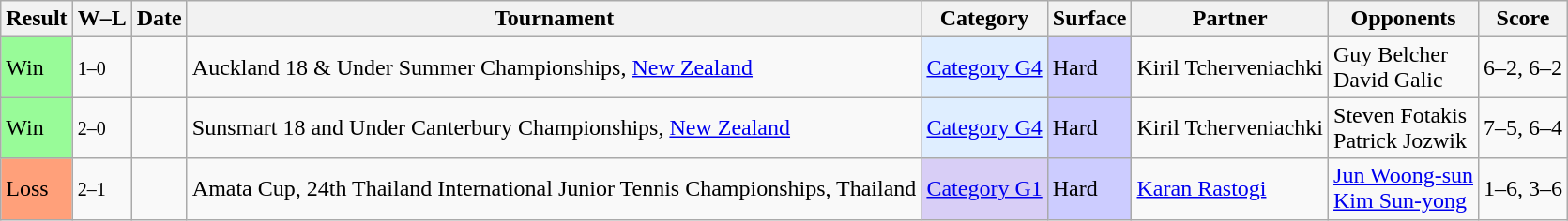<table class="sortable wikitable">
<tr>
<th>Result</th>
<th class="unsortable">W–L</th>
<th>Date</th>
<th>Tournament</th>
<th>Category</th>
<th>Surface</th>
<th>Partner</th>
<th>Opponents</th>
<th class="unsortable">Score</th>
</tr>
<tr>
<td bgcolor="98fb98">Win</td>
<td><small>1–0</small></td>
<td></td>
<td>Auckland 18 & Under Summer Championships, <a href='#'>New Zealand</a></td>
<td bgcolor="dfeeff"><a href='#'>Category G4</a></td>
<td bgcolor="CCCCFF">Hard</td>
<td> Kiril Tcherveniachki</td>
<td> Guy Belcher<br> David Galic</td>
<td>6–2, 6–2</td>
</tr>
<tr>
<td bgcolor="98fb98">Win</td>
<td><small>2–0</small></td>
<td></td>
<td>Sunsmart 18 and Under Canterbury Championships, <a href='#'>New Zealand</a></td>
<td bgcolor="dfeeff"><a href='#'>Category G4</a></td>
<td bgcolor="CCCCFF">Hard</td>
<td> Kiril Tcherveniachki</td>
<td> Steven Fotakis<br> Patrick Jozwik</td>
<td>7–5, 6–4</td>
</tr>
<tr>
<td bgcolor="FFA07A">Loss</td>
<td><small>2–1</small></td>
<td></td>
<td>Amata Cup, 24th Thailand International Junior Tennis Championships, Thailand</td>
<td bgcolor="d8cef6"><a href='#'>Category G1</a></td>
<td bgcolor="CCCCFF">Hard</td>
<td> <a href='#'>Karan Rastogi</a></td>
<td> <a href='#'>Jun Woong-sun</a><br> <a href='#'>Kim Sun-yong</a></td>
<td>1–6, 3–6</td>
</tr>
</table>
